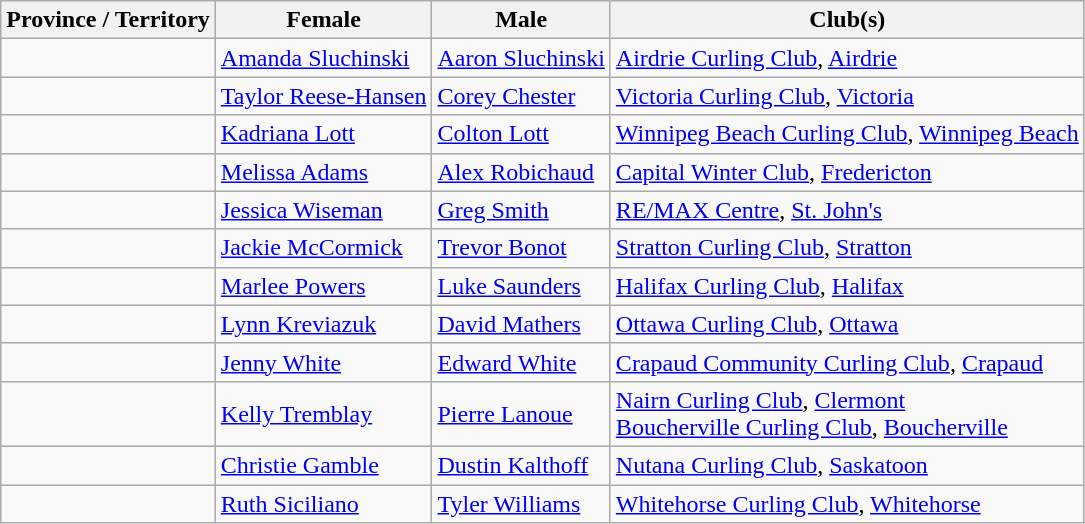<table class="wikitable">
<tr>
<th scope="col">Province / Territory</th>
<th scope="col">Female</th>
<th scope="col">Male</th>
<th scope="col">Club(s)</th>
</tr>
<tr>
<td></td>
<td><a href='#'>Amanda Sluchinski</a></td>
<td><a href='#'>Aaron Sluchinski</a></td>
<td><a href='#'>Airdrie Curling Club</a>, <a href='#'>Airdrie</a></td>
</tr>
<tr>
<td></td>
<td><a href='#'>Taylor Reese-Hansen</a></td>
<td><a href='#'>Corey Chester</a></td>
<td><a href='#'>Victoria Curling Club</a>, <a href='#'>Victoria</a></td>
</tr>
<tr>
<td></td>
<td><a href='#'>Kadriana Lott</a></td>
<td><a href='#'>Colton Lott</a></td>
<td><a href='#'>Winnipeg Beach Curling Club</a>, <a href='#'>Winnipeg Beach</a></td>
</tr>
<tr>
<td></td>
<td><a href='#'>Melissa Adams</a></td>
<td><a href='#'>Alex Robichaud</a></td>
<td><a href='#'>Capital Winter Club</a>, <a href='#'>Fredericton</a></td>
</tr>
<tr>
<td></td>
<td><a href='#'>Jessica Wiseman</a></td>
<td><a href='#'>Greg Smith</a></td>
<td><a href='#'>RE/MAX Centre</a>, <a href='#'>St. John's</a></td>
</tr>
<tr>
<td></td>
<td><a href='#'>Jackie McCormick</a></td>
<td><a href='#'>Trevor Bonot</a></td>
<td><a href='#'>Stratton Curling Club</a>, <a href='#'>Stratton</a></td>
</tr>
<tr>
<td></td>
<td><a href='#'>Marlee Powers</a></td>
<td><a href='#'>Luke Saunders</a></td>
<td><a href='#'>Halifax Curling Club</a>, <a href='#'>Halifax</a></td>
</tr>
<tr>
<td></td>
<td><a href='#'>Lynn Kreviazuk</a></td>
<td><a href='#'>David Mathers</a></td>
<td><a href='#'>Ottawa Curling Club</a>, <a href='#'>Ottawa</a></td>
</tr>
<tr>
<td></td>
<td><a href='#'>Jenny White</a></td>
<td><a href='#'>Edward White</a></td>
<td><a href='#'>Crapaud Community Curling Club</a>, <a href='#'>Crapaud</a></td>
</tr>
<tr>
<td></td>
<td><a href='#'>Kelly Tremblay</a></td>
<td><a href='#'>Pierre Lanoue</a></td>
<td><a href='#'>Nairn Curling Club</a>, <a href='#'>Clermont</a><br><a href='#'>Boucherville Curling Club</a>, <a href='#'>Boucherville</a></td>
</tr>
<tr>
<td></td>
<td><a href='#'>Christie Gamble</a></td>
<td><a href='#'>Dustin Kalthoff</a></td>
<td><a href='#'>Nutana Curling Club</a>, <a href='#'>Saskatoon</a></td>
</tr>
<tr>
<td></td>
<td><a href='#'>Ruth Siciliano</a></td>
<td><a href='#'>Tyler Williams</a></td>
<td><a href='#'>Whitehorse Curling Club</a>, <a href='#'>Whitehorse</a></td>
</tr>
</table>
